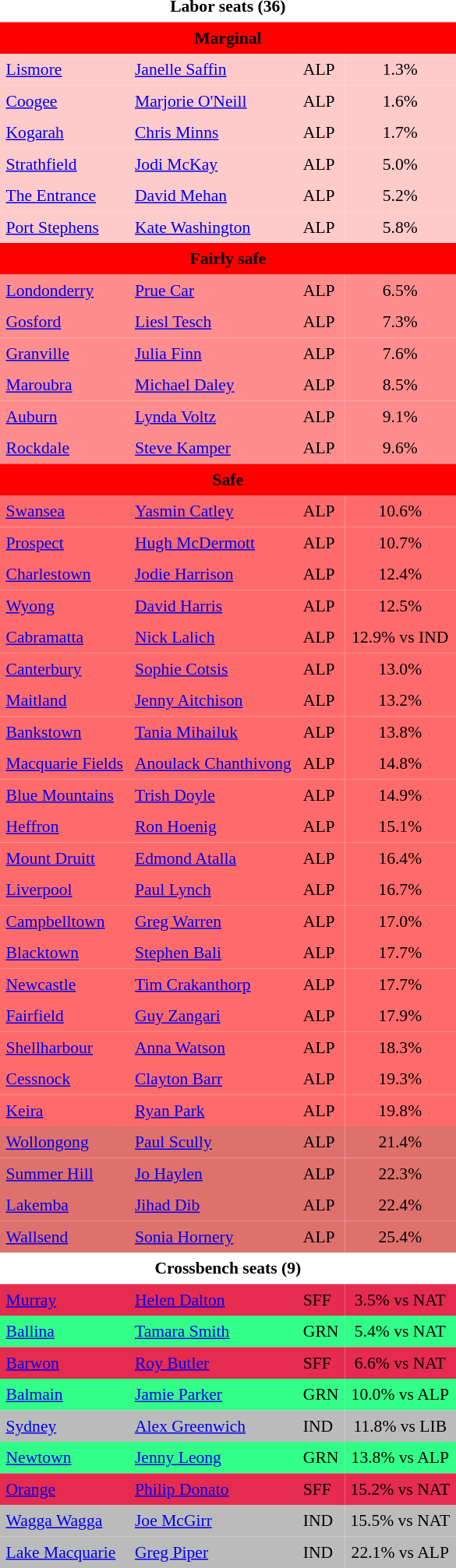<table class="toccolours" cellpadding="5" cellspacing="0" style="float:left; margin-right:.5em; margin-top:.4em; font-size:90%;">
<tr>
<td COLSPAN=4 align="center"><strong>Labor seats (36)</strong></td>
</tr>
<tr>
<td COLSPAN=4 align="center" bgcolor="red"><span><strong>Marginal</strong></span></td>
</tr>
<tr>
<td align="left" bgcolor="FFCACA"><a href='#'>Lismore</a></td>
<td align="left" bgcolor="FFCACA"><a href='#'>Janelle Saffin</a></td>
<td align="left" bgcolor="FFCACA">ALP</td>
<td align="center" bgcolor="FFCACA">1.3%</td>
</tr>
<tr>
<td align="left" bgcolor="FFCACA"><a href='#'>Coogee</a></td>
<td align="left" bgcolor="FFCACA"><a href='#'>Marjorie O'Neill</a></td>
<td align="left" bgcolor="FFCACA">ALP</td>
<td align="center" bgcolor="FFCACA">1.6%</td>
</tr>
<tr>
<td align="left" bgcolor="FFCACA"><a href='#'>Kogarah</a></td>
<td align="left" bgcolor="FFCACA"><a href='#'>Chris Minns</a></td>
<td align="left" bgcolor="FFCACA">ALP</td>
<td align="center" bgcolor="FFCACA">1.7%</td>
</tr>
<tr>
<td align="left" bgcolor="FFCACA"><a href='#'>Strathfield</a></td>
<td align="left" bgcolor="FFCACA"><a href='#'>Jodi McKay</a></td>
<td align="left" bgcolor="FFCACA">ALP</td>
<td align="center" bgcolor="FFCACA">5.0%</td>
</tr>
<tr>
<td align="left" bgcolor="FFCACA"><a href='#'>The Entrance</a></td>
<td align="left" bgcolor="FFCACA"><a href='#'>David Mehan</a></td>
<td align="left" bgcolor="FFCACA">ALP</td>
<td align="center" bgcolor="FFCACA">5.2%</td>
</tr>
<tr>
<td align="left" bgcolor="FFCACA"><a href='#'>Port Stephens</a></td>
<td align="left" bgcolor="FFCACA"><a href='#'>Kate Washington</a></td>
<td align="left" bgcolor="FFCACA">ALP</td>
<td align="center" bgcolor="FFCACA">5.8%</td>
</tr>
<tr>
<td COLSPAN=4 align="center" bgcolor="red"><span><strong>Fairly safe</strong></span></td>
</tr>
<tr>
<td align="left" bgcolor="FF8D8D"><a href='#'>Londonderry</a></td>
<td align="left" bgcolor="FF8D8D"><a href='#'>Prue Car</a></td>
<td align="left" bgcolor="FF8D8D">ALP</td>
<td align="center" bgcolor="FF8D8D">6.5%</td>
</tr>
<tr>
<td align="left" bgcolor="FF8D8D"><a href='#'>Gosford</a></td>
<td align="left" bgcolor="FF8D8D"><a href='#'>Liesl Tesch</a></td>
<td align="left" bgcolor="FF8D8D">ALP</td>
<td align="center" bgcolor="FF8D8D">7.3%</td>
</tr>
<tr>
<td align="left" bgcolor="FF8D8D"><a href='#'>Granville</a></td>
<td align="left" bgcolor="FF8D8D"><a href='#'>Julia Finn</a></td>
<td align="left" bgcolor="FF8D8D">ALP</td>
<td align="center" bgcolor="FF8D8D">7.6%</td>
</tr>
<tr>
<td align="left" bgcolor="FF8D8D"><a href='#'>Maroubra</a></td>
<td align="left" bgcolor="FF8D8D"><a href='#'>Michael Daley</a></td>
<td align="left" bgcolor="FF8D8D">ALP</td>
<td align="center" bgcolor="FF8D8D">8.5%</td>
</tr>
<tr>
<td align="left" bgcolor="FF8D8D"><a href='#'>Auburn</a></td>
<td align="left" bgcolor="FF8D8D"><a href='#'>Lynda Voltz</a></td>
<td align="left" bgcolor="FF8D8D">ALP</td>
<td align="center" bgcolor="FF8D8D">9.1%</td>
</tr>
<tr>
<td align="left" bgcolor="FF8D8D"><a href='#'>Rockdale</a></td>
<td align="left" bgcolor="FF8D8D"><a href='#'>Steve Kamper</a></td>
<td align="left" bgcolor="FF8D8D">ALP</td>
<td align="center" bgcolor="FF8D8D">9.6%</td>
</tr>
<tr>
<td COLSPAN=4 align="center" bgcolor="red"><span><strong>Safe</strong></span></td>
</tr>
<tr>
<td align="left" bgcolor="FF6B6B"><a href='#'>Swansea</a></td>
<td align="left" bgcolor="FF6B6B"><a href='#'>Yasmin Catley</a></td>
<td align="left" bgcolor="FF6B6B">ALP</td>
<td align="center" bgcolor="FF6B6B">10.6%</td>
</tr>
<tr>
<td align="left" bgcolor="FF6B6B"><a href='#'>Prospect</a></td>
<td align="left" bgcolor="FF6B6B"><a href='#'>Hugh McDermott</a></td>
<td align="left" bgcolor="FF6B6B">ALP</td>
<td align="center" bgcolor="FF6B6B">10.7%</td>
</tr>
<tr>
<td align="left" bgcolor="FF6B6B"><a href='#'>Charlestown</a></td>
<td align="left" bgcolor="FF6B6B"><a href='#'>Jodie Harrison</a></td>
<td align="left" bgcolor="FF6B6B">ALP</td>
<td align="center" bgcolor="FF6B6B">12.4%</td>
</tr>
<tr>
<td align="left" bgcolor="FF6B6B"><a href='#'>Wyong</a></td>
<td align="left" bgcolor="FF6B6B"><a href='#'>David Harris</a></td>
<td align="left" bgcolor="FF6B6B">ALP</td>
<td align="center" bgcolor="FF6B6B">12.5%</td>
</tr>
<tr>
<td align="left" bgcolor="FF6B6B"><a href='#'>Cabramatta</a></td>
<td align="left" bgcolor="FF6B6B"><a href='#'>Nick Lalich</a></td>
<td align="left" bgcolor="FF6B6B">ALP</td>
<td align="center" bgcolor="FF6B6B">12.9% vs IND</td>
</tr>
<tr>
<td align="left" bgcolor="FF6B6B"><a href='#'>Canterbury</a></td>
<td align="left" bgcolor="FF6B6B"><a href='#'>Sophie Cotsis</a></td>
<td align="left" bgcolor="FF6B6B">ALP</td>
<td align="center" bgcolor="FF6B6B">13.0%</td>
</tr>
<tr>
<td align="left" bgcolor="FF6B6B"><a href='#'>Maitland</a></td>
<td align="left" bgcolor="FF6B6B"><a href='#'>Jenny Aitchison</a></td>
<td align="left" bgcolor="FF6B6B">ALP</td>
<td align="center" bgcolor="FF6B6B">13.2%</td>
</tr>
<tr>
<td align="left" bgcolor="FF6B6B"><a href='#'>Bankstown</a></td>
<td align="left" bgcolor="FF6B6B"><a href='#'>Tania Mihailuk</a></td>
<td align="left" bgcolor="FF6B6B">ALP</td>
<td align="center" bgcolor="FF6B6B">13.8%</td>
</tr>
<tr>
<td align="left" bgcolor="FF6B6B"><a href='#'>Macquarie Fields</a></td>
<td align="left" bgcolor="FF6B6B"><a href='#'>Anoulack Chanthivong</a></td>
<td align="left" bgcolor="FF6B6B">ALP</td>
<td align="center" bgcolor="FF6B6B">14.8%</td>
</tr>
<tr>
<td align="left" bgcolor="FF6B6B"><a href='#'>Blue Mountains</a></td>
<td align="left" bgcolor="FF6B6B"><a href='#'>Trish Doyle</a></td>
<td align="left" bgcolor="FF6B6B">ALP</td>
<td align="center" bgcolor="FF6B6B">14.9%</td>
</tr>
<tr>
<td align="left" bgcolor="FF6B6B"><a href='#'>Heffron</a></td>
<td align="left" bgcolor="FF6B6B"><a href='#'>Ron Hoenig</a></td>
<td align="left" bgcolor="FF6B6B">ALP</td>
<td align="center" bgcolor="FF6B6B">15.1%</td>
</tr>
<tr>
<td align="left" bgcolor="FF6B6B"><a href='#'>Mount Druitt</a></td>
<td align="left" bgcolor="FF6B6B"><a href='#'>Edmond Atalla</a></td>
<td align="left" bgcolor="FF6B6B">ALP</td>
<td align="center" bgcolor="FF6B6B">16.4%</td>
</tr>
<tr>
<td align="left" bgcolor="FF6B6B"><a href='#'>Liverpool</a></td>
<td align="left" bgcolor="FF6B6B"><a href='#'>Paul Lynch</a></td>
<td align="left" bgcolor="FF6B6B">ALP</td>
<td align="center" bgcolor="FF6B6B">16.7%</td>
</tr>
<tr>
<td align="left" bgcolor="FF6B6B"><a href='#'>Campbelltown</a></td>
<td align="left" bgcolor="FF6B6B"><a href='#'>Greg Warren</a></td>
<td align="left" bgcolor="FF6B6B">ALP</td>
<td align="center" bgcolor="FF6B6B">17.0%</td>
</tr>
<tr>
<td align="left" bgcolor="FF6B6B"><a href='#'>Blacktown</a></td>
<td align="left" bgcolor="FF6B6B"><a href='#'>Stephen Bali</a></td>
<td align="left" bgcolor="FF6B6B">ALP</td>
<td align="center" bgcolor="FF6B6B">17.7%</td>
</tr>
<tr>
<td align="left" bgcolor="FF6B6B"><a href='#'>Newcastle</a></td>
<td align="left" bgcolor="FF6B6B"><a href='#'>Tim Crakanthorp</a></td>
<td align="left" bgcolor="FF6B6B">ALP</td>
<td align="center" bgcolor="FF6B6B">17.7%</td>
</tr>
<tr>
<td align="left" bgcolor="FF6B6B"><a href='#'>Fairfield</a></td>
<td align="left" bgcolor="FF6B6B"><a href='#'>Guy Zangari</a></td>
<td align="left" bgcolor="FF6B6B">ALP</td>
<td align="center" bgcolor="FF6B6B">17.9%</td>
</tr>
<tr>
<td align="left" bgcolor="FF6B6B"><a href='#'>Shellharbour</a></td>
<td align="left" bgcolor="FF6B6B"><a href='#'>Anna Watson</a></td>
<td align="left" bgcolor="FF6B6B">ALP</td>
<td align="center" bgcolor="FF6B6B">18.3%</td>
</tr>
<tr>
<td align="left" bgcolor="FF6B6B"><a href='#'>Cessnock</a></td>
<td align="left" bgcolor="FF6B6B"><a href='#'>Clayton Barr</a></td>
<td align="left" bgcolor="FF6B6B">ALP</td>
<td align="center" bgcolor="FF6B6B">19.3%</td>
</tr>
<tr>
<td align="left" bgcolor="FF6B6B"><a href='#'>Keira</a></td>
<td align="left" bgcolor="FF6B6B"><a href='#'>Ryan Park</a></td>
<td align="left" bgcolor="FF6B6B">ALP</td>
<td align="center" bgcolor="FF6B6B">19.8%</td>
</tr>
<tr>
<td align="left" bgcolor="DF716D"><a href='#'>Wollongong</a></td>
<td align="left" bgcolor="DF716D"><a href='#'>Paul Scully</a></td>
<td align="left" bgcolor="DF716D">ALP</td>
<td align="center" bgcolor="DF716D">21.4%</td>
</tr>
<tr>
<td align="left" bgcolor="DF716D"><a href='#'>Summer Hill</a></td>
<td align="left" bgcolor="DF716D"><a href='#'>Jo Haylen</a></td>
<td align="left" bgcolor="DF716D">ALP</td>
<td align="center" bgcolor="DF716D">22.3%</td>
</tr>
<tr>
<td align="left" bgcolor="DF716D"><a href='#'>Lakemba</a></td>
<td align="left" bgcolor="DF716D"><a href='#'>Jihad Dib</a></td>
<td align="left" bgcolor="DF716D">ALP</td>
<td align="center" bgcolor="DF716D">22.4%</td>
</tr>
<tr>
<td align="left" bgcolor="DF716D"><a href='#'>Wallsend</a></td>
<td align="left" bgcolor="DF716D"><a href='#'>Sonia Hornery</a></td>
<td align="left" bgcolor="DF716D">ALP</td>
<td align="center" bgcolor="DF716D">25.4%</td>
</tr>
<tr>
<td COLSPAN=4 align="center"><strong>Crossbench seats (9)</strong></td>
</tr>
<tr>
<td align="left" bgcolor="E52B50"><a href='#'>Murray</a></td>
<td align="left" bgcolor="E52B50"><a href='#'>Helen Dalton</a></td>
<td align="left" bgcolor="E52B50">SFF</td>
<td align="center" bgcolor="E52B50">3.5% vs NAT</td>
</tr>
<tr>
<td style="text-align:left; background:#33ff88;"><a href='#'>Ballina</a></td>
<td style="text-align:left; background:#33ff88;"><a href='#'>Tamara Smith</a></td>
<td style="text-align:left; background:#33ff88;">GRN</td>
<td style="text-align:center; background:#33ff88;">5.4% vs NAT</td>
</tr>
<tr>
<td align="left" bgcolor="E52B50"><a href='#'>Barwon</a></td>
<td align="left" bgcolor="E52B50"><a href='#'>Roy Butler</a></td>
<td align="left" bgcolor="E52B50">SFF</td>
<td align="center" bgcolor="E52B50">6.6% vs NAT</td>
</tr>
<tr>
<td style="text-align:left; background:#33ff88;"><a href='#'>Balmain</a></td>
<td style="text-align:left; background:#33ff88;"><a href='#'>Jamie Parker</a></td>
<td style="text-align:left; background:#33ff88;">GRN</td>
<td style="text-align:center; background:#33ff88;">10.0% vs ALP</td>
</tr>
<tr>
<td align="left" bgcolor="BBBBBB"><a href='#'>Sydney</a></td>
<td align="left" bgcolor="BBBBBB"><a href='#'>Alex Greenwich</a></td>
<td align="left" bgcolor="BBBBBB">IND</td>
<td align="center" bgcolor="BBBBBB">11.8% vs LIB</td>
</tr>
<tr>
<td style="text-align:left; background:#33ff88;"><a href='#'>Newtown</a></td>
<td style="text-align:left; background:#33ff88;"><a href='#'>Jenny Leong</a></td>
<td style="text-align:left; background:#33ff88;">GRN</td>
<td style="text-align:center; background:#33ff88;">13.8% vs ALP</td>
</tr>
<tr>
<td align="left" bgcolor="E52B50"><a href='#'>Orange</a></td>
<td align="left" bgcolor="E52B50"><a href='#'>Philip Donato</a></td>
<td align="left" bgcolor="E52B50">SFF</td>
<td align="center" bgcolor="E52B50">15.2% vs NAT</td>
</tr>
<tr>
<td align="left" bgcolor="BBBBBB"><a href='#'>Wagga Wagga</a></td>
<td align="left" bgcolor="BBBBBB"><a href='#'>Joe McGirr</a></td>
<td align="left" bgcolor="BBBBBB">IND</td>
<td align="center" bgcolor="BBBBBB">15.5% vs NAT</td>
</tr>
<tr>
<td align="left" bgcolor="BBBBBB"><a href='#'>Lake Macquarie</a></td>
<td align="left" bgcolor="BBBBBB"><a href='#'>Greg Piper</a></td>
<td align="left" bgcolor="BBBBBB">IND</td>
<td align="center" bgcolor="BBBBBB">22.1% vs ALP</td>
</tr>
<tr>
</tr>
</table>
